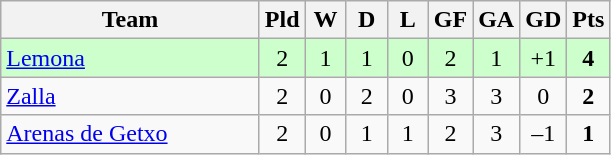<table class="wikitable" style="text-align: center;">
<tr>
<th width=165>Team</th>
<th width=20>Pld</th>
<th width=20>W</th>
<th width=20>D</th>
<th width=20>L</th>
<th width=20>GF</th>
<th width=20>GA</th>
<th width=20>GD</th>
<th width=20>Pts</th>
</tr>
<tr bgcolor=#ccffcc>
<td align=left><a href='#'>Lemona</a></td>
<td>2</td>
<td>1</td>
<td>1</td>
<td>0</td>
<td>2</td>
<td>1</td>
<td>+1</td>
<td><strong>4</strong></td>
</tr>
<tr>
<td align=left><a href='#'>Zalla</a></td>
<td>2</td>
<td>0</td>
<td>2</td>
<td>0</td>
<td>3</td>
<td>3</td>
<td>0</td>
<td><strong>2</strong></td>
</tr>
<tr>
<td align=left><a href='#'>Arenas de Getxo</a></td>
<td>2</td>
<td>0</td>
<td>1</td>
<td>1</td>
<td>2</td>
<td>3</td>
<td>–1</td>
<td><strong>1</strong></td>
</tr>
</table>
